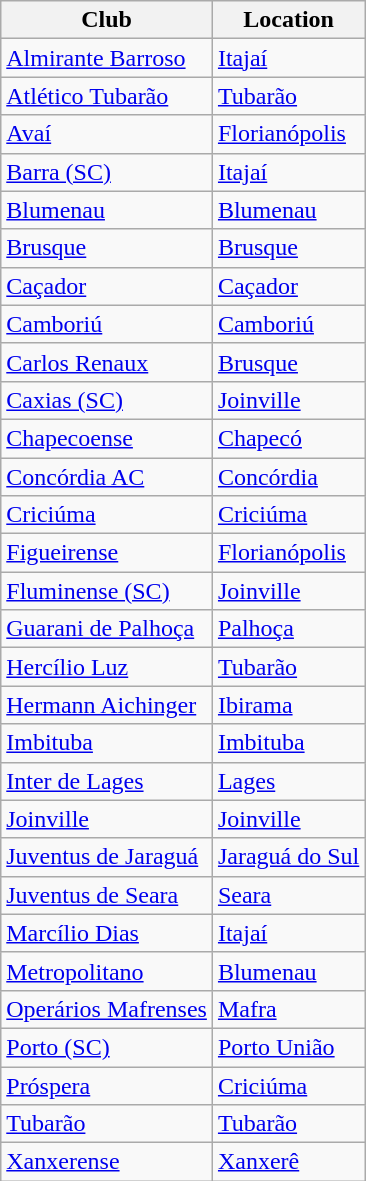<table class="wikitable sortable">
<tr>
<th>Club</th>
<th>Location</th>
</tr>
<tr>
<td><a href='#'>Almirante Barroso</a></td>
<td><a href='#'>Itajaí</a></td>
</tr>
<tr>
<td><a href='#'>Atlético Tubarão</a></td>
<td><a href='#'>Tubarão</a></td>
</tr>
<tr>
<td><a href='#'>Avaí</a></td>
<td><a href='#'>Florianópolis</a></td>
</tr>
<tr>
<td><a href='#'>Barra (SC)</a></td>
<td><a href='#'>Itajaí</a></td>
</tr>
<tr>
<td><a href='#'>Blumenau</a></td>
<td><a href='#'>Blumenau</a></td>
</tr>
<tr>
<td><a href='#'>Brusque</a></td>
<td><a href='#'>Brusque</a></td>
</tr>
<tr>
<td><a href='#'>Caçador</a></td>
<td><a href='#'>Caçador</a></td>
</tr>
<tr>
<td><a href='#'>Camboriú</a></td>
<td><a href='#'>Camboriú</a></td>
</tr>
<tr>
<td><a href='#'>Carlos Renaux</a></td>
<td><a href='#'>Brusque</a></td>
</tr>
<tr>
<td><a href='#'>Caxias (SC)</a></td>
<td><a href='#'>Joinville</a></td>
</tr>
<tr>
<td><a href='#'>Chapecoense</a></td>
<td><a href='#'>Chapecó</a></td>
</tr>
<tr>
<td><a href='#'>Concórdia AC</a></td>
<td><a href='#'>Concórdia</a></td>
</tr>
<tr>
<td><a href='#'>Criciúma</a></td>
<td><a href='#'>Criciúma</a></td>
</tr>
<tr>
<td><a href='#'>Figueirense</a></td>
<td><a href='#'>Florianópolis</a></td>
</tr>
<tr>
<td><a href='#'>Fluminense (SC)</a></td>
<td><a href='#'>Joinville</a></td>
</tr>
<tr>
<td><a href='#'>Guarani de Palhoça</a></td>
<td><a href='#'>Palhoça</a></td>
</tr>
<tr>
<td><a href='#'>Hercílio Luz</a></td>
<td><a href='#'>Tubarão</a></td>
</tr>
<tr>
<td><a href='#'>Hermann Aichinger</a></td>
<td><a href='#'>Ibirama</a></td>
</tr>
<tr>
<td><a href='#'>Imbituba</a></td>
<td><a href='#'>Imbituba</a></td>
</tr>
<tr>
<td><a href='#'>Inter de Lages</a></td>
<td><a href='#'>Lages</a></td>
</tr>
<tr>
<td><a href='#'>Joinville</a></td>
<td><a href='#'>Joinville</a></td>
</tr>
<tr>
<td><a href='#'>Juventus de Jaraguá</a></td>
<td><a href='#'>Jaraguá do Sul</a></td>
</tr>
<tr>
<td><a href='#'>Juventus de Seara</a></td>
<td><a href='#'>Seara</a></td>
</tr>
<tr>
<td><a href='#'>Marcílio Dias</a></td>
<td><a href='#'>Itajaí</a></td>
</tr>
<tr>
<td><a href='#'>Metropolitano</a></td>
<td><a href='#'>Blumenau</a></td>
</tr>
<tr>
<td><a href='#'>Operários Mafrenses</a></td>
<td><a href='#'>Mafra</a></td>
</tr>
<tr>
<td><a href='#'>Porto (SC)</a></td>
<td><a href='#'>Porto União</a></td>
</tr>
<tr>
<td><a href='#'>Próspera</a></td>
<td><a href='#'>Criciúma</a></td>
</tr>
<tr>
<td><a href='#'>Tubarão</a></td>
<td><a href='#'>Tubarão</a></td>
</tr>
<tr>
<td><a href='#'>Xanxerense</a></td>
<td><a href='#'>Xanxerê</a></td>
</tr>
</table>
